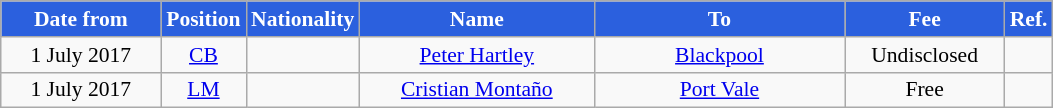<table class="wikitable"  style="text-align:center; font-size:90%; ">
<tr>
<th style="background:#2B60DE; color:#FFFFFF; width:100px;">Date from</th>
<th style="background:#2B60DE; color:#FFFFFF; width:50px;">Position</th>
<th style="background:#2B60DE; color:#FFFFFF; width:50px;">Nationality</th>
<th style="background:#2B60DE; color:#FFFFFF; width:150px;">Name</th>
<th style="background:#2B60DE; color:#FFFFFF; width:160px;">To</th>
<th style="background:#2B60DE; color:#FFFFFF; width:100px;">Fee</th>
<th style="background:#2B60DE; color:#FFFFFF; width:25px;">Ref.</th>
</tr>
<tr>
<td>1 July 2017</td>
<td><a href='#'>CB</a></td>
<td></td>
<td><a href='#'>Peter Hartley</a></td>
<td><a href='#'>Blackpool</a></td>
<td>Undisclosed</td>
<td></td>
</tr>
<tr>
<td>1 July 2017</td>
<td><a href='#'>LM</a></td>
<td></td>
<td><a href='#'>Cristian Montaño</a></td>
<td><a href='#'>Port Vale</a></td>
<td>Free</td>
<td></td>
</tr>
</table>
